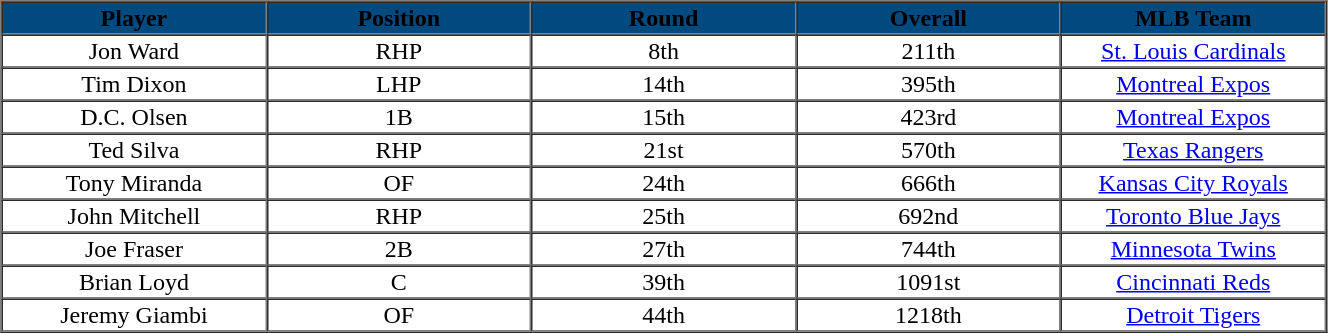<table cellpadding="1" border="1" cellspacing="0" width="70%">
<tr>
<th bgcolor="#004A80" width="20%"><span>Player</span></th>
<th bgcolor="#004A80" width="20%"><span>Position</span></th>
<th bgcolor="#004A80" width="20%"><span>Round</span></th>
<th bgcolor="#004A80" width="20%"><span>Overall</span></th>
<th bgcolor="#004A80" width="20%"><span>MLB Team</span></th>
</tr>
<tr align="center">
<td>Jon Ward</td>
<td>RHP</td>
<td>8th</td>
<td>211th</td>
<td><a href='#'>St. Louis Cardinals</a></td>
</tr>
<tr align="center">
<td>Tim Dixon</td>
<td>LHP</td>
<td>14th</td>
<td>395th</td>
<td><a href='#'>Montreal Expos</a></td>
</tr>
<tr align="center">
<td>D.C. Olsen</td>
<td>1B</td>
<td>15th</td>
<td>423rd</td>
<td><a href='#'>Montreal Expos</a></td>
</tr>
<tr align="center">
<td>Ted Silva</td>
<td>RHP</td>
<td>21st</td>
<td>570th</td>
<td><a href='#'>Texas Rangers</a></td>
</tr>
<tr align="center">
<td>Tony Miranda</td>
<td>OF</td>
<td>24th</td>
<td>666th</td>
<td><a href='#'>Kansas City Royals</a></td>
</tr>
<tr align="center">
<td>John Mitchell</td>
<td>RHP</td>
<td>25th</td>
<td>692nd</td>
<td><a href='#'>Toronto Blue Jays</a></td>
</tr>
<tr align="center">
<td>Joe Fraser</td>
<td>2B</td>
<td>27th</td>
<td>744th</td>
<td><a href='#'>Minnesota Twins</a></td>
</tr>
<tr align="center">
<td>Brian Loyd</td>
<td>C</td>
<td>39th</td>
<td>1091st</td>
<td><a href='#'>Cincinnati Reds</a></td>
</tr>
<tr align="center">
<td>Jeremy Giambi</td>
<td>OF</td>
<td>44th</td>
<td>1218th</td>
<td><a href='#'>Detroit Tigers</a></td>
</tr>
</table>
